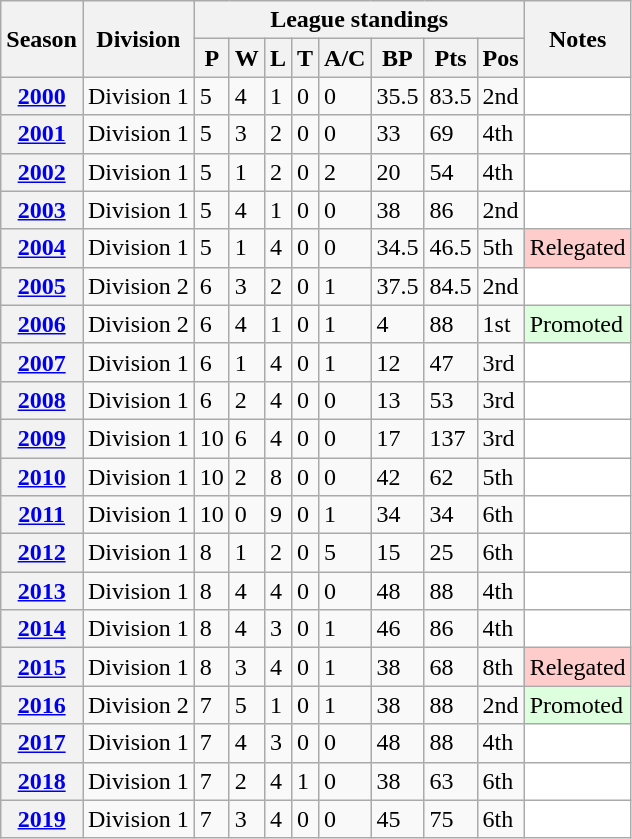<table class="wikitable sortable">
<tr>
<th scope="col" rowspan="2">Season</th>
<th scope="col" rowspan="2">Division</th>
<th scope="col" colspan="8">League standings</th>
<th scope="col" rowspan="2">Notes</th>
</tr>
<tr>
<th scope="col">P</th>
<th scope="col">W</th>
<th scope="col">L</th>
<th scope="col">T</th>
<th scope="col">A/C</th>
<th scope="col">BP</th>
<th scope="col">Pts</th>
<th scope="col">Pos</th>
</tr>
<tr>
<th scope="row"><a href='#'>2000</a></th>
<td>Division 1</td>
<td>5</td>
<td>4</td>
<td>1</td>
<td>0</td>
<td>0</td>
<td>35.5</td>
<td>83.5</td>
<td>2nd</td>
<td style="background: white;"></td>
</tr>
<tr>
<th scope="row"><a href='#'>2001</a></th>
<td>Division 1</td>
<td>5</td>
<td>3</td>
<td>2</td>
<td>0</td>
<td>0</td>
<td>33</td>
<td>69</td>
<td>4th</td>
<td style="background: white;"></td>
</tr>
<tr>
<th scope="row"><a href='#'>2002</a></th>
<td>Division 1</td>
<td>5</td>
<td>1</td>
<td>2</td>
<td>0</td>
<td>2</td>
<td>20</td>
<td>54</td>
<td>4th</td>
<td style="background: white;"></td>
</tr>
<tr>
<th scope="row"><a href='#'>2003</a></th>
<td>Division 1</td>
<td>5</td>
<td>4</td>
<td>1</td>
<td>0</td>
<td>0</td>
<td>38</td>
<td>86</td>
<td>2nd</td>
<td style="background: white;"></td>
</tr>
<tr>
<th scope="row"><a href='#'>2004</a></th>
<td>Division 1</td>
<td>5</td>
<td>1</td>
<td>4</td>
<td>0</td>
<td>0</td>
<td>34.5</td>
<td>46.5</td>
<td>5th</td>
<td style="background: #FFCCCC;">Relegated</td>
</tr>
<tr>
<th scope="row"><a href='#'>2005</a></th>
<td>Division 2</td>
<td>6</td>
<td>3</td>
<td>2</td>
<td>0</td>
<td>1</td>
<td>37.5</td>
<td>84.5</td>
<td>2nd</td>
<td style="background: white;"></td>
</tr>
<tr>
<th scope="row"><a href='#'>2006</a></th>
<td>Division 2</td>
<td>6</td>
<td>4</td>
<td>1</td>
<td>0</td>
<td>1</td>
<td>4</td>
<td>88</td>
<td>1st</td>
<td style="background: #dfd;">Promoted</td>
</tr>
<tr>
<th scope="row"><a href='#'>2007</a></th>
<td>Division 1</td>
<td>6</td>
<td>1</td>
<td>4</td>
<td>0</td>
<td>1</td>
<td>12</td>
<td>47</td>
<td>3rd</td>
<td style="background: white;"></td>
</tr>
<tr>
<th scope="row"><a href='#'>2008</a></th>
<td>Division 1</td>
<td>6</td>
<td>2</td>
<td>4</td>
<td>0</td>
<td>0</td>
<td>13</td>
<td>53</td>
<td>3rd</td>
<td style="background: white;"></td>
</tr>
<tr>
<th scope="row"><a href='#'>2009</a></th>
<td>Division 1</td>
<td>10</td>
<td>6</td>
<td>4</td>
<td>0</td>
<td>0</td>
<td>17</td>
<td>137</td>
<td>3rd</td>
<td style="background: white;"></td>
</tr>
<tr>
<th scope="row"><a href='#'>2010</a></th>
<td>Division 1</td>
<td>10</td>
<td>2</td>
<td>8</td>
<td>0</td>
<td>0</td>
<td>42</td>
<td>62</td>
<td>5th</td>
<td style="background: white;"></td>
</tr>
<tr>
<th scope="row"><a href='#'>2011</a></th>
<td>Division 1</td>
<td>10</td>
<td>0</td>
<td>9</td>
<td>0</td>
<td>1</td>
<td>34</td>
<td>34</td>
<td>6th</td>
<td style="background: white;"></td>
</tr>
<tr>
<th scope="row"><a href='#'>2012</a></th>
<td>Division 1</td>
<td>8</td>
<td>1</td>
<td>2</td>
<td>0</td>
<td>5</td>
<td>15</td>
<td>25</td>
<td>6th</td>
<td style="background: white;"></td>
</tr>
<tr>
<th scope="row"><a href='#'>2013</a></th>
<td>Division 1</td>
<td>8</td>
<td>4</td>
<td>4</td>
<td>0</td>
<td>0</td>
<td>48</td>
<td>88</td>
<td>4th</td>
<td style="background: white;"></td>
</tr>
<tr>
<th scope="row"><a href='#'>2014</a></th>
<td>Division 1</td>
<td>8</td>
<td>4</td>
<td>3</td>
<td>0</td>
<td>1</td>
<td>46</td>
<td>86</td>
<td>4th</td>
<td style="background: white;"></td>
</tr>
<tr>
<th scope="row"><a href='#'>2015</a></th>
<td>Division 1</td>
<td>8</td>
<td>3</td>
<td>4</td>
<td>0</td>
<td>1</td>
<td>38</td>
<td>68</td>
<td>8th</td>
<td style="background: #FFCCCC;">Relegated</td>
</tr>
<tr>
<th scope="row"><a href='#'>2016</a></th>
<td>Division 2</td>
<td>7</td>
<td>5</td>
<td>1</td>
<td>0</td>
<td>1</td>
<td>38</td>
<td>88</td>
<td>2nd</td>
<td style="background: #dfd;">Promoted</td>
</tr>
<tr>
<th scope="row"><a href='#'>2017</a></th>
<td>Division 1</td>
<td>7</td>
<td>4</td>
<td>3</td>
<td>0</td>
<td>0</td>
<td>48</td>
<td>88</td>
<td>4th</td>
<td style="background: white;"></td>
</tr>
<tr>
<th scope="row"><a href='#'>2018</a></th>
<td>Division 1</td>
<td>7</td>
<td>2</td>
<td>4</td>
<td>1</td>
<td>0</td>
<td>38</td>
<td>63</td>
<td>6th</td>
<td style="background: white;"></td>
</tr>
<tr>
<th scope="row"><a href='#'>2019</a></th>
<td>Division 1</td>
<td>7</td>
<td>3</td>
<td>4</td>
<td>0</td>
<td>0</td>
<td>45</td>
<td>75</td>
<td>6th</td>
<td style="background: white;"></td>
</tr>
</table>
